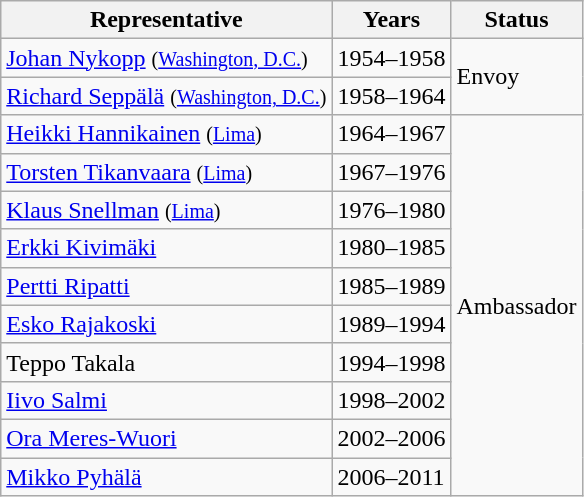<table class="wikitable sortable">
<tr>
<th>Representative</th>
<th>Years</th>
<th>Status</th>
</tr>
<tr>
<td><a href='#'>Johan Nykopp</a> <small>(<a href='#'>Washington, D.C.</a>)</small></td>
<td>1954–1958</td>
<td rowspan="2">Envoy</td>
</tr>
<tr>
<td><a href='#'>Richard Seppälä</a> <small>(<a href='#'>Washington, D.C.</a>)</small></td>
<td>1958–1964</td>
</tr>
<tr>
<td><a href='#'>Heikki Hannikainen</a> <small>(<a href='#'>Lima</a>)</small></td>
<td>1964–1967</td>
<td rowspan="10">Ambassador</td>
</tr>
<tr>
<td><a href='#'>Torsten Tikanvaara</a> <small>(<a href='#'>Lima</a>)</small></td>
<td>1967–1976</td>
</tr>
<tr>
<td><a href='#'>Klaus Snellman</a> <small>(<a href='#'>Lima</a>)</small></td>
<td>1976–1980</td>
</tr>
<tr>
<td><a href='#'>Erkki Kivimäki</a></td>
<td>1980–1985</td>
</tr>
<tr>
<td><a href='#'>Pertti Ripatti</a></td>
<td>1985–1989</td>
</tr>
<tr>
<td><a href='#'>Esko Rajakoski</a></td>
<td>1989–1994</td>
</tr>
<tr>
<td>Teppo Takala</td>
<td>1994–1998</td>
</tr>
<tr>
<td><a href='#'>Iivo Salmi</a></td>
<td>1998–2002</td>
</tr>
<tr>
<td><a href='#'>Ora Meres-Wuori</a></td>
<td>2002–2006</td>
</tr>
<tr>
<td><a href='#'>Mikko Pyhälä</a></td>
<td>2006–2011</td>
</tr>
</table>
